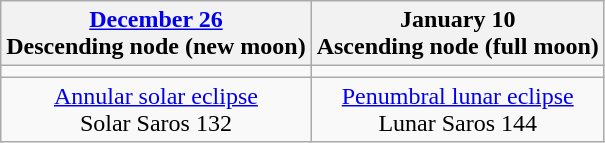<table class="wikitable">
<tr>
<th><a href='#'>December 26</a><br>Descending node (new moon)<br></th>
<th>January 10<br>Ascending node (full moon)<br></th>
</tr>
<tr>
<td></td>
<td></td>
</tr>
<tr align=center>
<td><a href='#'>Annular solar eclipse</a><br>Solar Saros 132</td>
<td><a href='#'>Penumbral lunar eclipse</a><br>Lunar Saros 144</td>
</tr>
</table>
